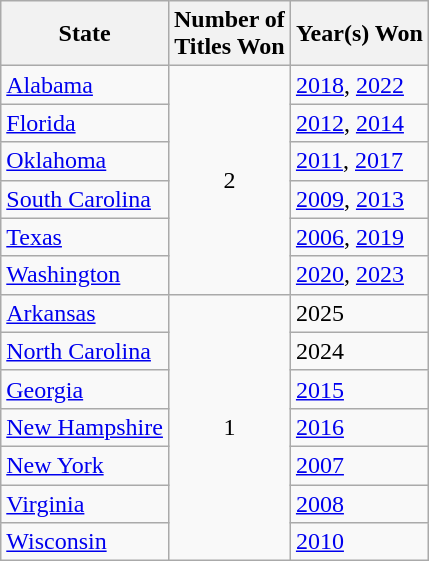<table class="wikitable sortable collapsible">
<tr>
<th>State</th>
<th>Number of <br>Titles Won</th>
<th>Year(s) Won</th>
</tr>
<tr>
<td><a href='#'>Alabama</a></td>
<td rowspan="6" style="text-align:center;">2</td>
<td><a href='#'>2018</a>, <a href='#'>2022</a></td>
</tr>
<tr>
<td><a href='#'>Florida</a></td>
<td><a href='#'>2012</a>, <a href='#'>2014</a></td>
</tr>
<tr>
<td><a href='#'>Oklahoma</a></td>
<td><a href='#'>2011</a>, <a href='#'>2017</a></td>
</tr>
<tr>
<td><a href='#'>South Carolina</a></td>
<td><a href='#'>2009</a>, <a href='#'>2013</a></td>
</tr>
<tr>
<td><a href='#'>Texas</a></td>
<td><a href='#'>2006</a>, <a href='#'>2019</a></td>
</tr>
<tr>
<td><a href='#'>Washington</a></td>
<td><a href='#'>2020</a>, <a href='#'>2023</a></td>
</tr>
<tr>
<td><a href='#'>Arkansas</a></td>
<td rowspan="10" style="text-align:center;">1</td>
<td>2025</td>
</tr>
<tr>
<td><a href='#'>North Carolina</a></td>
<td>2024</td>
</tr>
<tr>
<td><a href='#'>Georgia</a></td>
<td><a href='#'>2015</a></td>
</tr>
<tr>
<td><a href='#'>New Hampshire</a></td>
<td><a href='#'>2016</a></td>
</tr>
<tr>
<td><a href='#'>New York</a></td>
<td><a href='#'>2007</a></td>
</tr>
<tr>
<td><a href='#'>Virginia</a></td>
<td><a href='#'>2008</a></td>
</tr>
<tr>
<td><a href='#'>Wisconsin</a></td>
<td><a href='#'>2010</a></td>
</tr>
</table>
